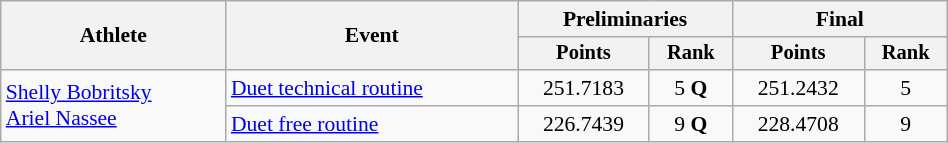<table class="wikitable" style="text-align:center; font-size:90%; width:50%;">
<tr>
<th rowspan="2">Athlete</th>
<th rowspan="2">Event</th>
<th colspan="2">Preliminaries</th>
<th colspan="2">Final</th>
</tr>
<tr style="font-size:95%">
<th>Points</th>
<th>Rank</th>
<th>Points</th>
<th>Rank</th>
</tr>
<tr>
<td align=left rowspan=2><a href='#'>Shelly Bobritsky</a><br><a href='#'>Ariel Nassee</a></td>
<td align=left><a href='#'>Duet technical routine</a></td>
<td>251.7183</td>
<td>5 <strong>Q</strong></td>
<td>251.2432</td>
<td>5</td>
</tr>
<tr>
<td align=left><a href='#'>Duet free routine</a></td>
<td>226.7439</td>
<td>9 <strong>Q</strong></td>
<td>228.4708</td>
<td>9</td>
</tr>
</table>
